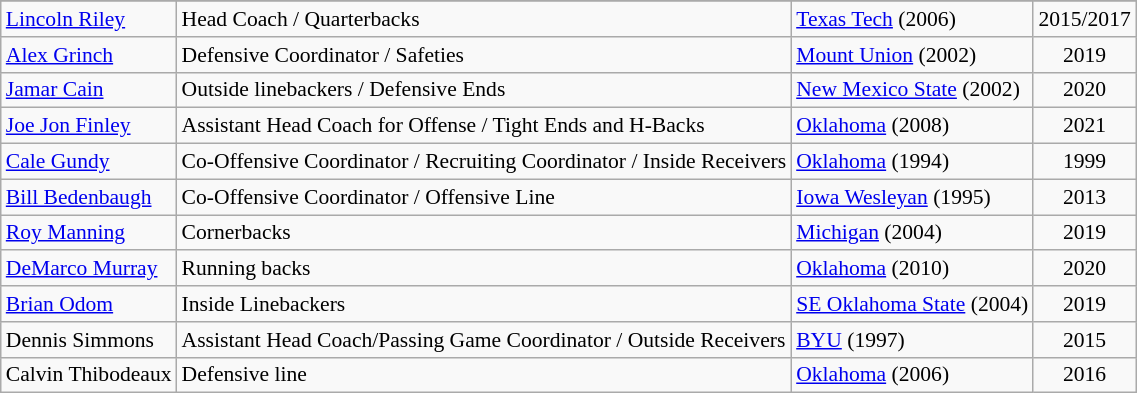<table class="wikitable" style="font-size:90%;">
<tr>
</tr>
<tr>
<td><a href='#'>Lincoln Riley</a></td>
<td>Head Coach / Quarterbacks</td>
<td><a href='#'>Texas Tech</a> (2006)</td>
<td align=center>2015/2017</td>
</tr>
<tr>
<td><a href='#'>Alex Grinch</a></td>
<td>Defensive Coordinator / Safeties</td>
<td><a href='#'>Mount Union</a> (2002)</td>
<td align=center>2019</td>
</tr>
<tr>
<td><a href='#'>Jamar Cain</a></td>
<td>Outside linebackers / Defensive Ends</td>
<td><a href='#'>New Mexico State</a> (2002)</td>
<td align=center>2020</td>
</tr>
<tr>
<td><a href='#'>Joe Jon Finley</a></td>
<td>Assistant Head Coach for Offense / Tight Ends and H-Backs</td>
<td><a href='#'>Oklahoma</a> (2008)</td>
<td align=center>2021</td>
</tr>
<tr>
<td><a href='#'>Cale Gundy</a></td>
<td>Co-Offensive Coordinator / Recruiting Coordinator / Inside Receivers</td>
<td><a href='#'>Oklahoma</a> (1994)</td>
<td align=center>1999</td>
</tr>
<tr>
<td><a href='#'>Bill Bedenbaugh</a></td>
<td>Co-Offensive Coordinator / Offensive Line</td>
<td><a href='#'>Iowa Wesleyan</a> (1995)</td>
<td align=center>2013</td>
</tr>
<tr>
<td><a href='#'>Roy Manning</a></td>
<td>Cornerbacks</td>
<td><a href='#'>Michigan</a> (2004)</td>
<td align=center>2019</td>
</tr>
<tr>
<td><a href='#'>DeMarco Murray</a></td>
<td>Running backs</td>
<td><a href='#'>Oklahoma</a> (2010)</td>
<td align=center>2020</td>
</tr>
<tr>
<td><a href='#'>Brian Odom</a></td>
<td>Inside Linebackers</td>
<td><a href='#'>SE Oklahoma State</a> (2004)</td>
<td align=center>2019</td>
</tr>
<tr>
<td>Dennis Simmons</td>
<td>Assistant Head Coach/Passing Game Coordinator / Outside Receivers</td>
<td><a href='#'>BYU</a> (1997)</td>
<td align=center>2015</td>
</tr>
<tr>
<td>Calvin Thibodeaux</td>
<td>Defensive line</td>
<td><a href='#'>Oklahoma</a> (2006)</td>
<td align=center>2016</td>
</tr>
</table>
